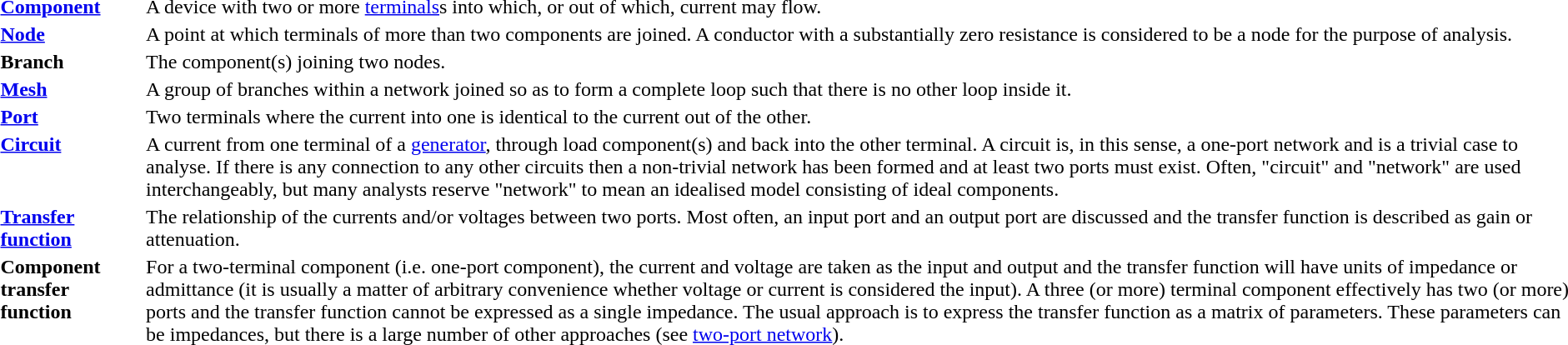<table>
<tr valign=top>
<td><strong><a href='#'>Component</a></strong></td>
<td>A device with two or more <a href='#'>terminals</a>s into which, or out of which, current may flow.</td>
</tr>
<tr valign=top>
<td><strong><a href='#'>Node</a></strong></td>
<td>A point at which terminals of more than two components are joined.  A conductor with a substantially zero resistance is considered to be a node for the purpose of analysis.</td>
</tr>
<tr valign=top>
<td><strong>Branch</strong></td>
<td>The component(s) joining two nodes.</td>
</tr>
<tr valign=top>
<td><strong><a href='#'>Mesh</a></strong></td>
<td>A group of branches within a network joined so as to form a complete loop such that there is no other loop inside it.</td>
</tr>
<tr valign=top>
<td><strong><a href='#'>Port</a></strong></td>
<td>Two terminals where the current into one is identical to the current out of the other.</td>
</tr>
<tr valign=top>
<td><strong><a href='#'>Circuit</a></strong></td>
<td>A current from one terminal of a <a href='#'>generator</a>, through load component(s) and back into the other terminal.  A circuit is, in this sense, a one-port network and is a trivial case to analyse.  If there is any connection to any other circuits then a non-trivial network has been formed and at least two ports must exist.  Often, "circuit" and "network" are used interchangeably, but many analysts reserve "network" to mean an idealised model consisting of ideal components.</td>
</tr>
<tr valign=top>
<td><strong><a href='#'>Transfer function</a></strong></td>
<td>The relationship of the currents and/or voltages between two ports.  Most often, an input port and an output port are discussed and the transfer function is described as gain or attenuation.</td>
</tr>
<tr valign=top>
<td><strong>Component transfer function</strong></td>
<td>For a two-terminal component (i.e. one-port component), the current and voltage are taken as the input and output and the transfer function will have units of impedance or admittance (it is usually a matter of arbitrary convenience whether voltage or current is considered the input). A three (or more) terminal component effectively has two (or more) ports and the transfer function cannot be expressed as a single impedance. The usual approach is to express the transfer function as a matrix of parameters. These parameters can be impedances, but there is a large number of other approaches (see <a href='#'>two-port network</a>).</td>
</tr>
</table>
